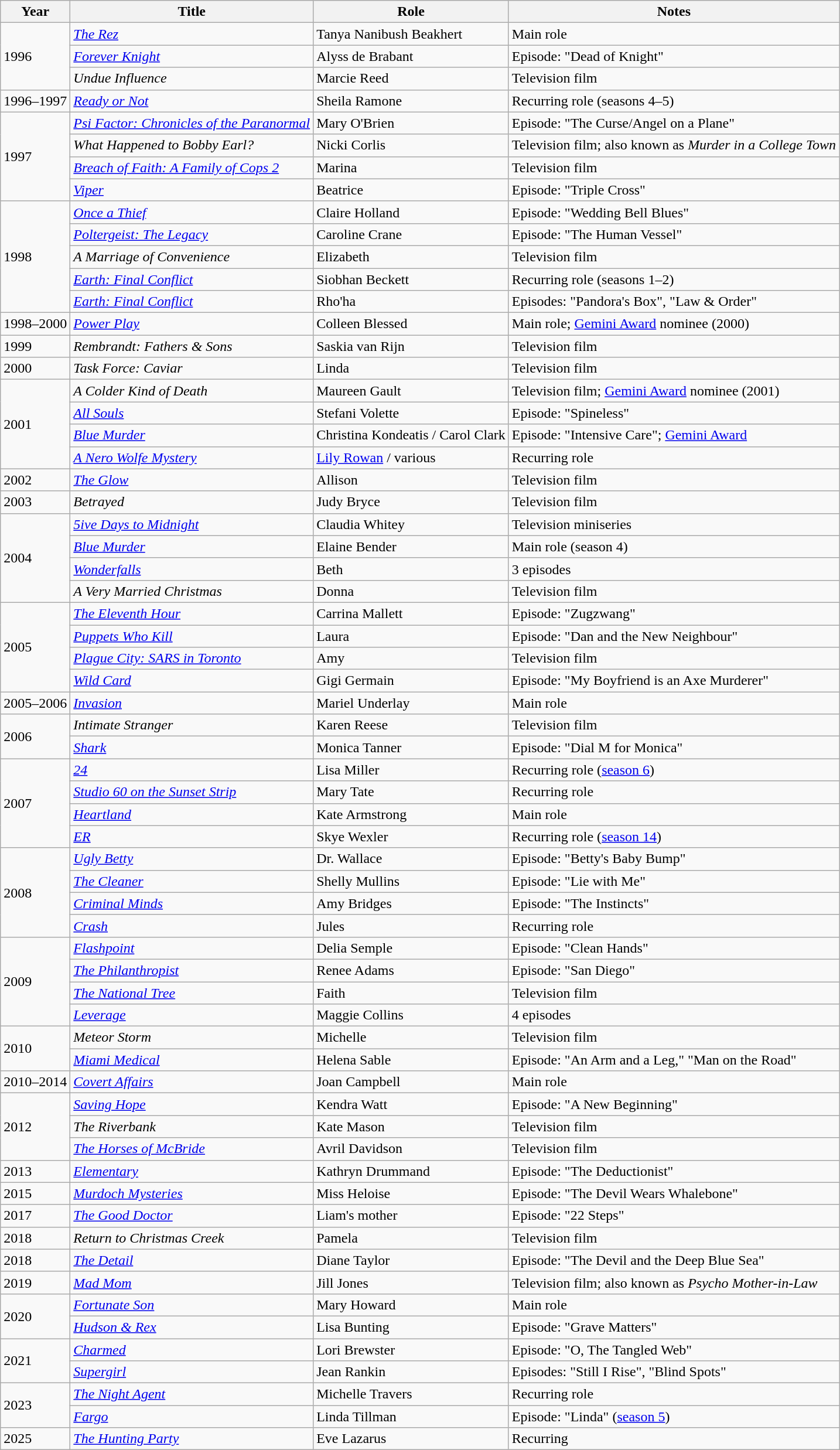<table class="wikitable sortable">
<tr>
<th>Year</th>
<th>Title</th>
<th>Role</th>
<th class="unsortable">Notes</th>
</tr>
<tr>
<td rowspan="3">1996</td>
<td data-sort-value="Rez, The"><em><a href='#'>The Rez</a></em></td>
<td>Tanya Nanibush Beakhert</td>
<td>Main role</td>
</tr>
<tr>
<td><em><a href='#'>Forever Knight</a></em></td>
<td>Alyss de Brabant</td>
<td>Episode: "Dead of Knight"</td>
</tr>
<tr>
<td><em>Undue Influence</em></td>
<td>Marcie Reed</td>
<td>Television film</td>
</tr>
<tr>
<td>1996–1997</td>
<td><em><a href='#'>Ready or Not</a></em></td>
<td>Sheila Ramone</td>
<td>Recurring role (seasons 4–5)</td>
</tr>
<tr>
<td rowspan="4">1997</td>
<td><em><a href='#'>Psi Factor: Chronicles of the Paranormal</a></em></td>
<td>Mary O'Brien</td>
<td>Episode: "The Curse/Angel on a Plane"</td>
</tr>
<tr>
<td><em>What Happened to Bobby Earl?</em></td>
<td>Nicki Corlis</td>
<td>Television film; also known as <em>Murder in a College Town</em></td>
</tr>
<tr>
<td><em><a href='#'>Breach of Faith: A Family of Cops 2</a></em></td>
<td>Marina</td>
<td>Television film</td>
</tr>
<tr>
<td><em><a href='#'>Viper</a></em></td>
<td>Beatrice</td>
<td>Episode: "Triple Cross"</td>
</tr>
<tr>
<td rowspan="5">1998</td>
<td><em><a href='#'>Once a Thief</a></em></td>
<td>Claire Holland</td>
<td>Episode: "Wedding Bell Blues"</td>
</tr>
<tr>
<td><em><a href='#'>Poltergeist: The Legacy</a></em></td>
<td>Caroline Crane</td>
<td>Episode: "The Human Vessel"</td>
</tr>
<tr>
<td data-sort-value="Marriage of Convenience, A"><em>A Marriage of Convenience</em></td>
<td>Elizabeth</td>
<td>Television film</td>
</tr>
<tr>
<td><em><a href='#'>Earth: Final Conflict</a></em></td>
<td>Siobhan Beckett</td>
<td>Recurring role (seasons 1–2)</td>
</tr>
<tr>
<td><em><a href='#'>Earth: Final Conflict</a></em></td>
<td>Rho'ha</td>
<td>Episodes: "Pandora's Box", "Law & Order"</td>
</tr>
<tr>
<td>1998–2000</td>
<td><em><a href='#'>Power Play</a></em></td>
<td>Colleen Blessed</td>
<td>Main role; <a href='#'>Gemini Award</a> nominee (2000)</td>
</tr>
<tr>
<td>1999</td>
<td><em>Rembrandt: Fathers & Sons</em></td>
<td>Saskia van Rijn</td>
<td>Television film </td>
</tr>
<tr>
<td>2000</td>
<td><em>Task Force: Caviar</em></td>
<td>Linda</td>
<td>Television film</td>
</tr>
<tr>
<td rowspan="4">2001</td>
<td data-sort-value="Colder Kind of Death, A"><em>A Colder Kind of Death</em></td>
<td>Maureen Gault</td>
<td>Television film; <a href='#'>Gemini Award</a> nominee (2001)</td>
</tr>
<tr>
<td><em><a href='#'>All Souls</a></em></td>
<td>Stefani Volette</td>
<td>Episode: "Spineless"</td>
</tr>
<tr>
<td><em><a href='#'>Blue Murder</a></em></td>
<td>Christina Kondeatis / Carol Clark</td>
<td>Episode: "Intensive Care"; <a href='#'>Gemini Award</a></td>
</tr>
<tr>
<td data-sort-value="Nero Wolfe Mystery, A"><em><a href='#'>A Nero Wolfe Mystery</a></em></td>
<td><a href='#'>Lily Rowan</a> / various</td>
<td>Recurring role</td>
</tr>
<tr>
<td>2002</td>
<td data-sort-value="Glow, The"><em><a href='#'>The Glow</a></em></td>
<td>Allison</td>
<td>Television film</td>
</tr>
<tr>
<td>2003</td>
<td><em>Betrayed</em></td>
<td>Judy Bryce</td>
<td>Television film</td>
</tr>
<tr>
<td rowspan="4">2004</td>
<td data-sort-value="Five Days to Midnight"><em><a href='#'>5ive Days to Midnight</a></em></td>
<td>Claudia Whitey</td>
<td>Television miniseries</td>
</tr>
<tr>
<td><em><a href='#'>Blue Murder</a></em></td>
<td>Elaine Bender</td>
<td>Main role (season 4)</td>
</tr>
<tr>
<td><em><a href='#'>Wonderfalls</a></em></td>
<td>Beth</td>
<td>3 episodes</td>
</tr>
<tr>
<td data-sort-value="Very Married Christmas, A"><em>A Very Married Christmas</em></td>
<td>Donna</td>
<td>Television film</td>
</tr>
<tr>
<td rowspan="4">2005</td>
<td data-sort-value="Eleventh Hour, The"><em><a href='#'>The Eleventh Hour</a></em></td>
<td>Carrina Mallett</td>
<td>Episode: "Zugzwang"</td>
</tr>
<tr>
<td><em><a href='#'>Puppets Who Kill</a></em></td>
<td>Laura</td>
<td>Episode: "Dan and the New Neighbour"</td>
</tr>
<tr>
<td><em><a href='#'>Plague City: SARS in Toronto</a></em></td>
<td>Amy</td>
<td>Television film</td>
</tr>
<tr>
<td><em><a href='#'>Wild Card</a></em></td>
<td>Gigi Germain</td>
<td>Episode: "My Boyfriend is an Axe Murderer"</td>
</tr>
<tr>
<td>2005–2006</td>
<td><em><a href='#'>Invasion</a></em></td>
<td>Mariel Underlay</td>
<td>Main role</td>
</tr>
<tr>
<td rowspan="2">2006</td>
<td><em>Intimate Stranger</em></td>
<td>Karen Reese</td>
<td>Television film</td>
</tr>
<tr>
<td><em><a href='#'>Shark</a></em></td>
<td>Monica Tanner</td>
<td>Episode: "Dial M for Monica"</td>
</tr>
<tr>
<td rowspan="4">2007</td>
<td data-sort-value="Twenty-four"><em><a href='#'>24</a></em></td>
<td>Lisa Miller</td>
<td>Recurring role (<a href='#'>season 6</a>)</td>
</tr>
<tr>
<td><em><a href='#'>Studio 60 on the Sunset Strip</a></em></td>
<td>Mary Tate</td>
<td>Recurring role</td>
</tr>
<tr>
<td><em><a href='#'>Heartland</a></em></td>
<td>Kate Armstrong</td>
<td>Main role</td>
</tr>
<tr>
<td><em><a href='#'>ER</a></em></td>
<td>Skye Wexler</td>
<td>Recurring role (<a href='#'>season 14</a>)</td>
</tr>
<tr>
<td rowspan="4">2008</td>
<td><em><a href='#'>Ugly Betty</a></em></td>
<td>Dr. Wallace</td>
<td>Episode: "Betty's Baby Bump"</td>
</tr>
<tr>
<td data-sort-value="Cleaner, The"><em><a href='#'>The Cleaner</a></em></td>
<td>Shelly Mullins</td>
<td>Episode: "Lie with Me"</td>
</tr>
<tr>
<td><em><a href='#'>Criminal Minds</a></em></td>
<td>Amy Bridges</td>
<td>Episode: "The Instincts"</td>
</tr>
<tr>
<td><em><a href='#'>Crash</a></em></td>
<td>Jules</td>
<td>Recurring role</td>
</tr>
<tr>
<td rowspan="4">2009</td>
<td><em><a href='#'>Flashpoint</a></em></td>
<td>Delia Semple</td>
<td>Episode: "Clean Hands"</td>
</tr>
<tr>
<td data-sort-value="Philanthropist, The"><em><a href='#'>The Philanthropist</a></em></td>
<td>Renee Adams</td>
<td>Episode: "San Diego"</td>
</tr>
<tr>
<td data-sort-value="National Tree, The"><em><a href='#'>The National Tree</a></em></td>
<td>Faith</td>
<td>Television film</td>
</tr>
<tr>
<td><em><a href='#'>Leverage</a></em></td>
<td>Maggie Collins</td>
<td>4 episodes</td>
</tr>
<tr>
<td rowspan="2">2010</td>
<td><em>Meteor Storm</em></td>
<td>Michelle</td>
<td>Television film</td>
</tr>
<tr>
<td><em><a href='#'>Miami Medical</a></em></td>
<td>Helena Sable</td>
<td>Episode: "An Arm and a Leg," "Man on the Road"</td>
</tr>
<tr>
<td>2010–2014</td>
<td><em><a href='#'>Covert Affairs</a></em></td>
<td>Joan Campbell</td>
<td>Main role</td>
</tr>
<tr>
<td rowspan="3">2012</td>
<td><em><a href='#'>Saving Hope</a></em></td>
<td>Kendra Watt</td>
<td>Episode: "A New Beginning"</td>
</tr>
<tr>
<td data-sort-value="Riverbank, The"><em>The Riverbank</em></td>
<td>Kate Mason</td>
<td>Television film</td>
</tr>
<tr>
<td data-sort-value="Horses of McBride, The"><em><a href='#'>The Horses of McBride</a></em></td>
<td>Avril Davidson</td>
<td>Television film</td>
</tr>
<tr>
<td>2013</td>
<td><em><a href='#'>Elementary</a></em></td>
<td>Kathryn Drummand</td>
<td>Episode: "The Deductionist"</td>
</tr>
<tr>
<td>2015</td>
<td><em><a href='#'>Murdoch Mysteries</a></em></td>
<td>Miss Heloise</td>
<td>Episode: "The Devil Wears Whalebone"</td>
</tr>
<tr>
<td>2017</td>
<td data-sort-value="Good Doctor, The"><em><a href='#'>The Good Doctor</a></em></td>
<td>Liam's mother</td>
<td>Episode: "22 Steps"</td>
</tr>
<tr>
<td>2018</td>
<td><em>Return to Christmas Creek</em></td>
<td>Pamela</td>
<td>Television film</td>
</tr>
<tr>
<td>2018</td>
<td data-sort-value="Detail, The"><em><a href='#'>The Detail</a></em></td>
<td>Diane Taylor</td>
<td>Episode: "The Devil and the Deep Blue Sea"</td>
</tr>
<tr>
<td>2019</td>
<td><em><a href='#'>Mad Mom</a></em></td>
<td>Jill Jones</td>
<td>Television film; also known as <em>Psycho Mother-in-Law</em></td>
</tr>
<tr>
<td rowspan="2">2020</td>
<td><em><a href='#'>Fortunate Son</a></em></td>
<td>Mary Howard</td>
<td>Main role</td>
</tr>
<tr>
<td><em><a href='#'>Hudson & Rex</a></em></td>
<td>Lisa Bunting</td>
<td>Episode: "Grave Matters"</td>
</tr>
<tr>
<td rowspan="2">2021</td>
<td><em><a href='#'>Charmed</a></em></td>
<td>Lori Brewster</td>
<td>Episode: "O, The Tangled Web"</td>
</tr>
<tr>
<td><em><a href='#'>Supergirl</a></em></td>
<td>Jean Rankin</td>
<td>Episodes: "Still I Rise", "Blind Spots"</td>
</tr>
<tr>
<td rowspan="2">2023</td>
<td data-sort-value="Night Agent, The"><em><a href='#'>The Night Agent</a></em></td>
<td>Michelle Travers</td>
<td>Recurring role</td>
</tr>
<tr>
<td><em><a href='#'>Fargo</a></em></td>
<td>Linda Tillman</td>
<td>Episode: "Linda" (<a href='#'>season 5</a>)</td>
</tr>
<tr>
<td>2025</td>
<td data-sort-value="Hunting Party, The"><em><a href='#'>The Hunting Party</a></em></td>
<td>Eve Lazarus</td>
<td>Recurring</td>
</tr>
</table>
